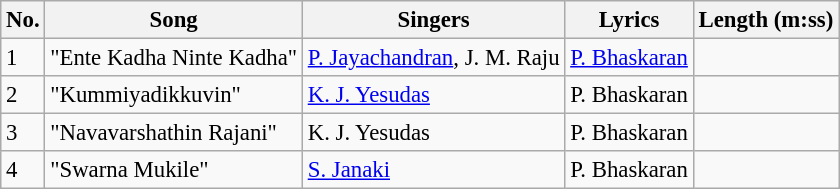<table class="wikitable" style="font-size:95%;">
<tr>
<th>No.</th>
<th>Song</th>
<th>Singers</th>
<th>Lyrics</th>
<th>Length (m:ss)</th>
</tr>
<tr>
<td>1</td>
<td>"Ente Kadha Ninte Kadha"</td>
<td><a href='#'>P. Jayachandran</a>, J. M. Raju</td>
<td><a href='#'>P. Bhaskaran</a></td>
<td></td>
</tr>
<tr>
<td>2</td>
<td>"Kummiyadikkuvin"</td>
<td><a href='#'>K. J. Yesudas</a></td>
<td>P. Bhaskaran</td>
<td></td>
</tr>
<tr>
<td>3</td>
<td>"Navavarshathin Rajani"</td>
<td>K. J. Yesudas</td>
<td>P. Bhaskaran</td>
<td></td>
</tr>
<tr>
<td>4</td>
<td>"Swarna Mukile"</td>
<td><a href='#'>S. Janaki</a></td>
<td>P. Bhaskaran</td>
<td></td>
</tr>
</table>
